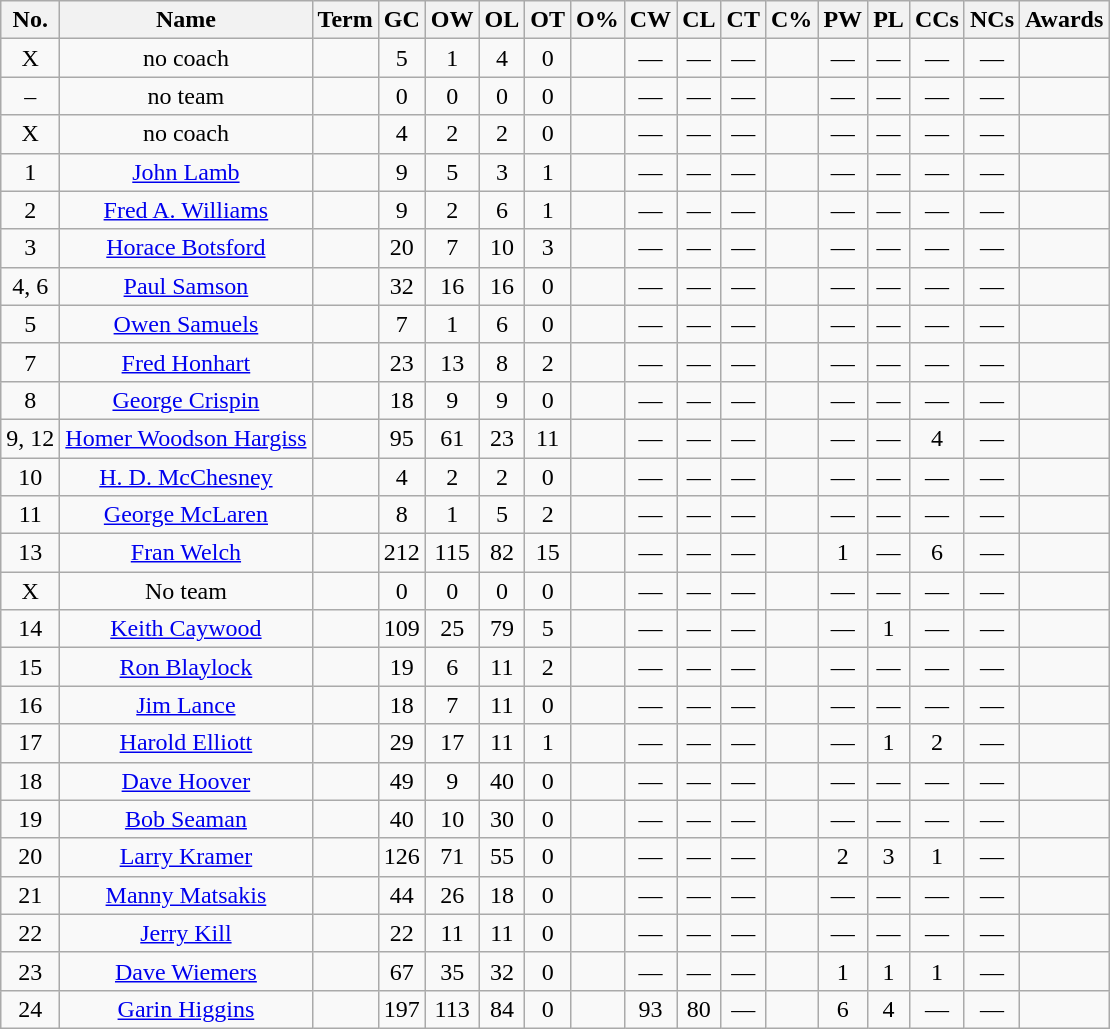<table class="wikitable sortable" style="text-align:center">
<tr>
<th>No.</th>
<th>Name</th>
<th>Term</th>
<th>GC</th>
<th>OW</th>
<th>OL</th>
<th>OT</th>
<th>O%</th>
<th>CW</th>
<th>CL</th>
<th>CT</th>
<th>C%</th>
<th>PW</th>
<th>PL</th>
<th>CCs</th>
<th>NCs</th>
<th class="unsortable">Awards</th>
</tr>
<tr>
<td>X</td>
<td>no coach</td>
<td></td>
<td>5</td>
<td>1</td>
<td>4</td>
<td>0</td>
<td></td>
<td>—</td>
<td>—</td>
<td>—</td>
<td></td>
<td>—</td>
<td>—</td>
<td>—</td>
<td>—</td>
<td></td>
</tr>
<tr>
<td>–</td>
<td>no team</td>
<td></td>
<td>0</td>
<td>0</td>
<td>0</td>
<td>0</td>
<td></td>
<td>—</td>
<td>—</td>
<td>—</td>
<td></td>
<td>—</td>
<td>—</td>
<td>—</td>
<td>—</td>
<td></td>
</tr>
<tr>
<td>X</td>
<td>no coach</td>
<td></td>
<td>4</td>
<td>2</td>
<td>2</td>
<td>0</td>
<td></td>
<td>—</td>
<td>—</td>
<td>—</td>
<td></td>
<td>—</td>
<td>—</td>
<td>—</td>
<td>—</td>
<td></td>
</tr>
<tr>
<td>1</td>
<td><a href='#'>John Lamb</a></td>
<td></td>
<td>9</td>
<td>5</td>
<td>3</td>
<td>1</td>
<td></td>
<td>—</td>
<td>—</td>
<td>—</td>
<td></td>
<td>—</td>
<td>—</td>
<td>—</td>
<td>—</td>
<td></td>
</tr>
<tr>
<td>2</td>
<td><a href='#'>Fred A. Williams</a></td>
<td></td>
<td>9</td>
<td>2</td>
<td>6</td>
<td>1</td>
<td></td>
<td>—</td>
<td>—</td>
<td>—</td>
<td></td>
<td>—</td>
<td>—</td>
<td>—</td>
<td>—</td>
<td></td>
</tr>
<tr>
<td>3</td>
<td><a href='#'>Horace Botsford</a></td>
<td></td>
<td>20</td>
<td>7</td>
<td>10</td>
<td>3</td>
<td></td>
<td>—</td>
<td>—</td>
<td>—</td>
<td></td>
<td>—</td>
<td>—</td>
<td>—</td>
<td>—</td>
<td></td>
</tr>
<tr>
<td>4, 6</td>
<td><a href='#'>Paul Samson</a></td>
<td></td>
<td>32</td>
<td>16</td>
<td>16</td>
<td>0</td>
<td></td>
<td>—</td>
<td>—</td>
<td>—</td>
<td></td>
<td>—</td>
<td>—</td>
<td>—</td>
<td>—</td>
<td></td>
</tr>
<tr>
<td>5</td>
<td><a href='#'>Owen Samuels</a></td>
<td></td>
<td>7</td>
<td>1</td>
<td>6</td>
<td>0</td>
<td></td>
<td>—</td>
<td>—</td>
<td>—</td>
<td></td>
<td>—</td>
<td>—</td>
<td>—</td>
<td>—</td>
<td></td>
</tr>
<tr>
<td>7</td>
<td><a href='#'>Fred Honhart</a></td>
<td></td>
<td>23</td>
<td>13</td>
<td>8</td>
<td>2</td>
<td></td>
<td>—</td>
<td>—</td>
<td>—</td>
<td></td>
<td>—</td>
<td>—</td>
<td>—</td>
<td>—</td>
<td></td>
</tr>
<tr>
<td>8</td>
<td><a href='#'>George Crispin</a></td>
<td></td>
<td>18</td>
<td>9</td>
<td>9</td>
<td>0</td>
<td></td>
<td>—</td>
<td>—</td>
<td>—</td>
<td></td>
<td>—</td>
<td>—</td>
<td>—</td>
<td>—</td>
<td></td>
</tr>
<tr>
<td>9, 12</td>
<td><a href='#'>Homer Woodson Hargiss</a></td>
<td></td>
<td>95</td>
<td>61</td>
<td>23</td>
<td>11</td>
<td></td>
<td>—</td>
<td>—</td>
<td>—</td>
<td></td>
<td>—</td>
<td>—</td>
<td>4</td>
<td>—</td>
<td></td>
</tr>
<tr>
<td>10</td>
<td><a href='#'>H. D. McChesney</a></td>
<td></td>
<td>4</td>
<td>2</td>
<td>2</td>
<td>0</td>
<td></td>
<td>—</td>
<td>—</td>
<td>—</td>
<td></td>
<td>—</td>
<td>—</td>
<td>—</td>
<td>—</td>
<td></td>
</tr>
<tr>
<td>11</td>
<td><a href='#'>George McLaren</a></td>
<td></td>
<td>8</td>
<td>1</td>
<td>5</td>
<td>2</td>
<td></td>
<td>—</td>
<td>—</td>
<td>—</td>
<td></td>
<td>—</td>
<td>—</td>
<td>—</td>
<td>—</td>
<td></td>
</tr>
<tr>
<td>13</td>
<td><a href='#'>Fran Welch</a></td>
<td></td>
<td>212</td>
<td>115</td>
<td>82</td>
<td>15</td>
<td></td>
<td>—</td>
<td>—</td>
<td>—</td>
<td></td>
<td>1</td>
<td>—</td>
<td>6</td>
<td>—</td>
<td></td>
</tr>
<tr>
<td>X</td>
<td>No team</td>
<td></td>
<td>0</td>
<td>0</td>
<td>0</td>
<td>0</td>
<td></td>
<td>—</td>
<td>—</td>
<td>—</td>
<td></td>
<td>—</td>
<td>—</td>
<td>—</td>
<td>—</td>
<td></td>
</tr>
<tr>
<td>14</td>
<td><a href='#'>Keith Caywood</a></td>
<td></td>
<td>109</td>
<td>25</td>
<td>79</td>
<td>5</td>
<td></td>
<td>—</td>
<td>—</td>
<td>—</td>
<td></td>
<td>—</td>
<td>1</td>
<td>—</td>
<td>—</td>
<td></td>
</tr>
<tr>
<td>15</td>
<td><a href='#'>Ron Blaylock</a></td>
<td></td>
<td>19</td>
<td>6</td>
<td>11</td>
<td>2</td>
<td></td>
<td>—</td>
<td>—</td>
<td>—</td>
<td></td>
<td>—</td>
<td>—</td>
<td>—</td>
<td>—</td>
<td></td>
</tr>
<tr>
<td>16</td>
<td><a href='#'>Jim Lance</a></td>
<td></td>
<td>18</td>
<td>7</td>
<td>11</td>
<td>0</td>
<td></td>
<td>—</td>
<td>—</td>
<td>—</td>
<td></td>
<td>—</td>
<td>—</td>
<td>—</td>
<td>—</td>
<td></td>
</tr>
<tr>
<td>17</td>
<td><a href='#'>Harold Elliott</a></td>
<td></td>
<td>29</td>
<td>17</td>
<td>11</td>
<td>1</td>
<td></td>
<td>—</td>
<td>—</td>
<td>—</td>
<td></td>
<td>—</td>
<td>1</td>
<td>2</td>
<td>—</td>
<td></td>
</tr>
<tr>
<td>18</td>
<td><a href='#'>Dave Hoover</a></td>
<td></td>
<td>49</td>
<td>9</td>
<td>40</td>
<td>0</td>
<td></td>
<td>—</td>
<td>—</td>
<td>—</td>
<td></td>
<td>—</td>
<td>—</td>
<td>—</td>
<td>—</td>
<td></td>
</tr>
<tr>
<td>19</td>
<td><a href='#'>Bob Seaman</a></td>
<td></td>
<td>40</td>
<td>10</td>
<td>30</td>
<td>0</td>
<td></td>
<td>—</td>
<td>—</td>
<td>—</td>
<td></td>
<td>—</td>
<td>—</td>
<td>—</td>
<td>—</td>
<td></td>
</tr>
<tr>
<td>20</td>
<td><a href='#'>Larry Kramer</a></td>
<td></td>
<td>126</td>
<td>71</td>
<td>55</td>
<td>0</td>
<td></td>
<td>—</td>
<td>—</td>
<td>—</td>
<td></td>
<td>2</td>
<td>3</td>
<td>1</td>
<td>—</td>
<td></td>
</tr>
<tr>
<td>21</td>
<td><a href='#'>Manny Matsakis</a></td>
<td></td>
<td>44</td>
<td>26</td>
<td>18</td>
<td>0</td>
<td></td>
<td>—</td>
<td>—</td>
<td>—</td>
<td></td>
<td>—</td>
<td>—</td>
<td>—</td>
<td>—</td>
<td></td>
</tr>
<tr>
<td>22</td>
<td><a href='#'>Jerry Kill</a></td>
<td></td>
<td>22</td>
<td>11</td>
<td>11</td>
<td>0</td>
<td></td>
<td>—</td>
<td>—</td>
<td>—</td>
<td></td>
<td>—</td>
<td>—</td>
<td>—</td>
<td>—</td>
<td></td>
</tr>
<tr>
<td>23</td>
<td><a href='#'>Dave Wiemers</a></td>
<td></td>
<td>67</td>
<td>35</td>
<td>32</td>
<td>0</td>
<td></td>
<td>—</td>
<td>—</td>
<td>—</td>
<td></td>
<td>1</td>
<td>1</td>
<td>1</td>
<td>—</td>
<td></td>
</tr>
<tr>
<td>24</td>
<td><a href='#'>Garin Higgins</a></td>
<td></td>
<td>197</td>
<td>113</td>
<td>84</td>
<td>0</td>
<td></td>
<td>93</td>
<td>80</td>
<td>—</td>
<td></td>
<td>6</td>
<td>4</td>
<td>—</td>
<td>—</td>
<td></td>
</tr>
</table>
